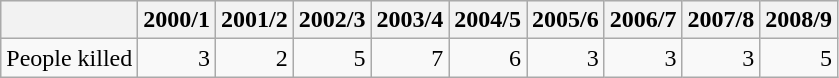<table class="wikitable" style="text-align: right">
<tr style="background:#ececec;">
<th></th>
<th>2000/1</th>
<th>2001/2</th>
<th>2002/3</th>
<th>2003/4</th>
<th>2004/5</th>
<th>2005/6</th>
<th>2006/7</th>
<th>2007/8</th>
<th>2008/9</th>
</tr>
<tr>
<td>People killed</td>
<td>3</td>
<td>2</td>
<td>5</td>
<td>7</td>
<td>6</td>
<td>3</td>
<td>3</td>
<td>3</td>
<td>5</td>
</tr>
</table>
